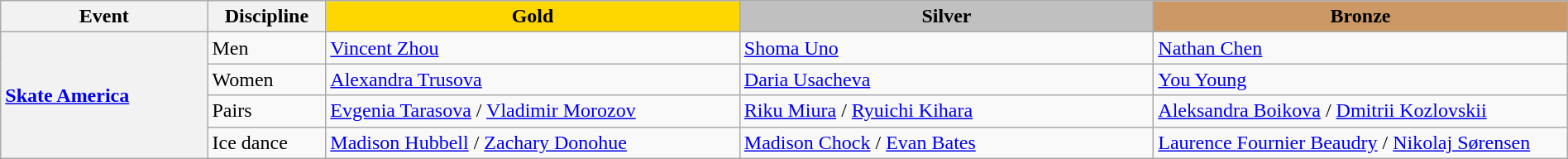<table class="wikitable unsortable" style="text-align:left; width:100%;">
<tr>
<th scope="col" style="width:10%">Event</th>
<th scope="col" style="width:5%">Discipline</th>
<td scope="col" style="text-align:center; width:20%; background:gold"><strong>Gold</strong></td>
<td scope="col" style="text-align:center; width:20%; background:silver"><strong>Silver</strong></td>
<td scope="col" style="text-align:center; width:20%; background:#c96"><strong>Bronze</strong></td>
</tr>
<tr>
<th scope="row" style="text-align:left" rowspan="4"> <a href='#'>Skate America</a></th>
<td>Men</td>
<td> <a href='#'>Vincent Zhou</a></td>
<td> <a href='#'>Shoma Uno</a></td>
<td> <a href='#'>Nathan Chen</a></td>
</tr>
<tr>
<td>Women</td>
<td> <a href='#'>Alexandra Trusova</a></td>
<td> <a href='#'>Daria Usacheva</a></td>
<td> <a href='#'>You Young</a></td>
</tr>
<tr>
<td>Pairs</td>
<td> <a href='#'>Evgenia Tarasova</a> / <a href='#'>Vladimir Morozov</a></td>
<td> <a href='#'>Riku Miura</a> / <a href='#'>Ryuichi Kihara</a></td>
<td> <a href='#'>Aleksandra Boikova</a> / <a href='#'>Dmitrii Kozlovskii</a></td>
</tr>
<tr>
<td>Ice dance</td>
<td> <a href='#'>Madison Hubbell</a> / <a href='#'>Zachary Donohue</a></td>
<td> <a href='#'>Madison Chock</a> / <a href='#'>Evan Bates</a></td>
<td> <a href='#'>Laurence Fournier Beaudry</a> / <a href='#'>Nikolaj Sørensen</a></td>
</tr>
</table>
